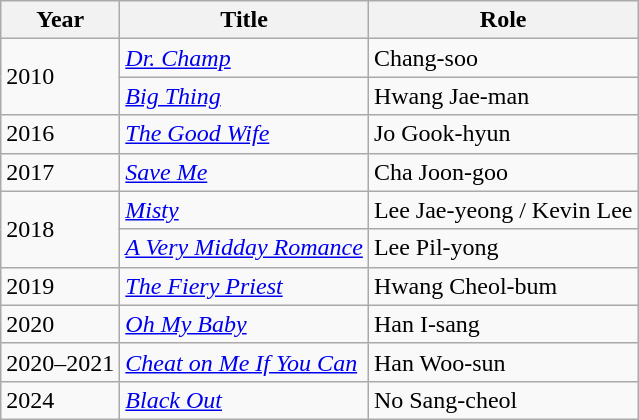<table class="wikitable">
<tr>
<th>Year</th>
<th>Title</th>
<th>Role</th>
</tr>
<tr>
<td rowspan=2>2010</td>
<td><em><a href='#'>Dr. Champ</a></em></td>
<td>Chang-soo</td>
</tr>
<tr>
<td><em><a href='#'>Big Thing</a></em></td>
<td>Hwang Jae-man</td>
</tr>
<tr>
<td>2016</td>
<td><em><a href='#'>The Good Wife</a></em></td>
<td>Jo Gook-hyun</td>
</tr>
<tr>
<td>2017</td>
<td><em><a href='#'>Save Me</a></em></td>
<td>Cha Joon-goo</td>
</tr>
<tr>
<td rowspan=2>2018</td>
<td><em><a href='#'>Misty</a></em></td>
<td>Lee Jae-yeong / Kevin Lee</td>
</tr>
<tr>
<td><em><a href='#'>A Very Midday Romance</a></em></td>
<td>Lee Pil-yong</td>
</tr>
<tr>
<td>2019</td>
<td><em><a href='#'>The Fiery Priest</a></em></td>
<td>Hwang Cheol-bum</td>
</tr>
<tr>
<td>2020</td>
<td><em><a href='#'>Oh My Baby</a></em></td>
<td>Han I-sang</td>
</tr>
<tr>
<td>2020–2021</td>
<td><em><a href='#'>Cheat on Me If You Can</a></em></td>
<td>Han Woo-sun</td>
</tr>
<tr>
<td>2024</td>
<td><em><a href='#'>Black Out</a></em></td>
<td>No Sang-cheol</td>
</tr>
</table>
